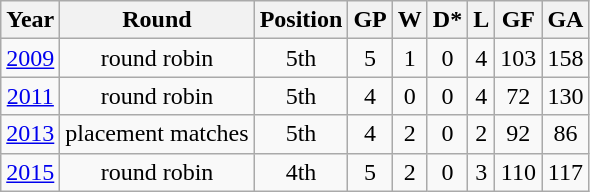<table class="wikitable" style="text-align: center;">
<tr>
<th>Year</th>
<th>Round</th>
<th>Position</th>
<th>GP</th>
<th>W</th>
<th>D*</th>
<th>L</th>
<th>GF</th>
<th>GA</th>
</tr>
<tr>
<td> <a href='#'>2009</a></td>
<td>round robin</td>
<td>5th</td>
<td>5</td>
<td>1</td>
<td>0</td>
<td>4</td>
<td>103</td>
<td>158</td>
</tr>
<tr>
<td> <a href='#'>2011</a></td>
<td>round robin</td>
<td>5th</td>
<td>4</td>
<td>0</td>
<td>0</td>
<td>4</td>
<td>72</td>
<td>130</td>
</tr>
<tr>
<td> <a href='#'>2013</a></td>
<td>placement matches</td>
<td>5th</td>
<td>4</td>
<td>2</td>
<td>0</td>
<td>2</td>
<td>92</td>
<td>86</td>
</tr>
<tr>
<td> <a href='#'>2015</a></td>
<td>round robin</td>
<td>4th</td>
<td>5</td>
<td>2</td>
<td>0</td>
<td>3</td>
<td>110</td>
<td>117</td>
</tr>
</table>
